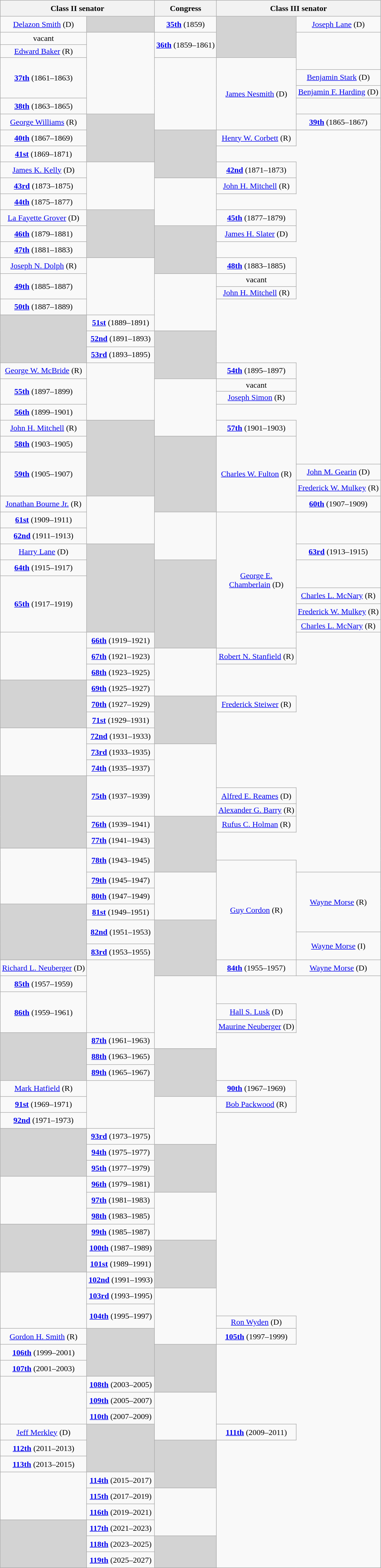<table class="wikitable sticky-header" style="text-align:center">
<tr style="height:2em">
<th colspan="2">Class II senator</th>
<th>Congress</th>
<th colspan="2">Class III senator</th>
</tr>
<tr style="height:2em">
<td><a href='#'>Delazon Smith</a> (D)</td>
<td style="background: #D3D3D3"></td>
<td><strong><a href='#'>35th</a></strong> (1859)</td>
<td rowspan="3" style="background: #D3D3D3"></td>
<td><a href='#'>Joseph Lane</a> (D)</td>
</tr>
<tr style="height:1.5em">
<td>vacant</td>
<td rowspan="6"></td>
<td rowspan=2><strong><a href='#'>36th</a></strong> (1859–1861)</td>
</tr>
<tr style="height:1.5em">
<td><a href='#'>Edward Baker</a> (R)</td>
</tr>
<tr style="height:1.5em">
<td rowspan=3><strong><a href='#'>37th</a></strong> (1861–1863)</td>
<td rowspan="5"></td>
<td rowspan="5" ><a href='#'>James Nesmith</a> (D)</td>
</tr>
<tr style="height:2em">
<td><a href='#'>Benjamin Stark</a> (D)</td>
</tr>
<tr style="height:1.5em">
<td><a href='#'>Benjamin F. Harding</a> (D)</td>
</tr>
<tr style="height:2em">
<td><strong><a href='#'>38th</a></strong> (1863–1865)</td>
</tr>
<tr style="height:2em">
<td><a href='#'>George Williams</a> (R)</td>
<td rowspan="3" style="background: #D3D3D3"></td>
<td><strong><a href='#'>39th</a></strong> (1865–1867)</td>
</tr>
<tr style="height:2em">
<td><strong><a href='#'>40th</a></strong> (1867–1869)</td>
<td rowspan="3" style="background: #D3D3D3"></td>
<td><a href='#'>Henry W. Corbett</a> (R)</td>
</tr>
<tr style="height:2em">
<td><strong><a href='#'>41st</a></strong> (1869–1871)</td>
</tr>
<tr style="height:2em">
<td><a href='#'>James K. Kelly</a> (D)</td>
<td rowspan="3"></td>
<td><strong><a href='#'>42nd</a></strong> (1871–1873)</td>
</tr>
<tr style="height:2em">
<td><strong><a href='#'>43rd</a></strong> (1873–1875)</td>
<td rowspan="3"></td>
<td><a href='#'>John H. Mitchell</a> (R)</td>
</tr>
<tr style="height:2em">
<td><strong><a href='#'>44th</a></strong> (1875–1877)</td>
</tr>
<tr style="height:2em">
<td><a href='#'>La Fayette Grover</a> (D)</td>
<td rowspan="3" style="background: #D3D3D3"></td>
<td><strong><a href='#'>45th</a></strong> (1877–1879)</td>
</tr>
<tr style="height:2em">
<td><strong><a href='#'>46th</a></strong> (1879–1881)</td>
<td rowspan="3" style="background: #D3D3D3"></td>
<td><a href='#'>James H. Slater</a> (D)</td>
</tr>
<tr style="height:2em">
<td><strong><a href='#'>47th</a></strong> (1881–1883)</td>
</tr>
<tr style="height:2em">
<td><a href='#'>Joseph N. Dolph</a> (R)</td>
<td rowspan="4"></td>
<td><strong><a href='#'>48th</a></strong> (1883–1885)</td>
</tr>
<tr style="height:1.5em">
<td rowspan=2><strong><a href='#'>49th</a></strong> (1885–1887)</td>
<td rowspan="4"></td>
<td>vacant</td>
</tr>
<tr style="height:1.5em">
<td><a href='#'>John H. Mitchell</a> (R)</td>
</tr>
<tr style="height:2em">
<td><strong><a href='#'>50th</a></strong> (1887–1889)</td>
</tr>
<tr style="height:2em">
<td rowspan="3" style="background: #D3D3D3"></td>
<td><strong><a href='#'>51st</a></strong> (1889–1891)</td>
</tr>
<tr style="height:2em">
<td><strong><a href='#'>52nd</a></strong> (1891–1893)</td>
<td rowspan="3" style="background: #D3D3D3"></td>
</tr>
<tr style="height:2em">
<td><strong><a href='#'>53rd</a></strong> (1893–1895)</td>
</tr>
<tr style="height:2em">
<td><a href='#'>George W. McBride</a> (R)</td>
<td rowspan="4"></td>
<td><strong><a href='#'>54th</a></strong> (1895–1897)</td>
</tr>
<tr style="height:1.5em">
<td rowspan=2><strong><a href='#'>55th</a></strong> (1897–1899)</td>
<td rowspan="4"></td>
<td>vacant</td>
</tr>
<tr style="height:1.5em">
<td><a href='#'>Joseph Simon</a> (R)</td>
</tr>
<tr style="height:2em">
<td><strong><a href='#'>56th</a></strong> (1899–1901)</td>
</tr>
<tr style="height:2em">
<td><a href='#'>John H. Mitchell</a> (R)</td>
<td rowspan="5" style="background: #D3D3D3"></td>
<td><strong><a href='#'>57th</a></strong> (1901–1903)</td>
</tr>
<tr style="height:2em">
<td><strong><a href='#'>58th</a></strong> (1903–1905)</td>
<td rowspan="5" style="background: #D3D3D3"></td>
<td rowspan="5" ><a href='#'>Charles W. Fulton</a> (R)</td>
</tr>
<tr style="height:1.5em">
<td rowspan=3><strong><a href='#'>59th</a></strong> (1905–1907)</td>
</tr>
<tr style="height:2em">
<td><a href='#'>John M. Gearin</a> (D)</td>
</tr>
<tr style="height:2em">
<td><a href='#'>Frederick W. Mulkey</a> (R)</td>
</tr>
<tr style="height:2em">
<td><a href='#'>Jonathan Bourne Jr.</a> (R)</td>
<td rowspan="3"></td>
<td><strong><a href='#'>60th</a></strong> (1907–1909)</td>
</tr>
<tr style="height:2em">
<td><strong><a href='#'>61st</a></strong> (1909–1911)</td>
<td rowspan="3"></td>
<td rowspan="9" ><a href='#'>George E.<br>Chamberlain</a> (D)</td>
</tr>
<tr style="height:2em">
<td><strong><a href='#'>62nd</a></strong> (1911–1913)</td>
</tr>
<tr style="height:2em">
<td><a href='#'>Harry Lane</a> (D)</td>
<td rowspan="6" style="background: #D3D3D3"></td>
<td><strong><a href='#'>63rd</a></strong> (1913–1915)</td>
</tr>
<tr style="height:2em">
<td><strong><a href='#'>64th</a></strong> (1915–1917)</td>
<td rowspan="6" style="background: #D3D3D3"></td>
</tr>
<tr style="height:1.5em">
<td rowspan=4><strong><a href='#'>65th</a></strong> (1917–1919)</td>
</tr>
<tr style="height:2em">
<td><a href='#'>Charles L. McNary</a> (R)</td>
</tr>
<tr style="height:2em">
<td><a href='#'>Frederick W. Mulkey</a> (R)</td>
</tr>
<tr style="height:1.5em">
<td><a href='#'>Charles L. McNary</a> (R)</td>
</tr>
<tr style="height:2em">
<td rowspan="3"></td>
<td><strong><a href='#'>66th</a></strong> (1919–1921)</td>
</tr>
<tr style="height:2em">
<td><strong><a href='#'>67th</a></strong> (1921–1923)</td>
<td rowspan="3"></td>
<td><a href='#'>Robert N. Stanfield</a> (R)</td>
</tr>
<tr style="height:2em">
<td><strong><a href='#'>68th</a></strong> (1923–1925)</td>
</tr>
<tr style="height:2em">
<td rowspan="3" style="background: #D3D3D3"></td>
<td><strong><a href='#'>69th</a></strong> (1925–1927)</td>
</tr>
<tr style="height:2em">
<td><strong><a href='#'>70th</a></strong> (1927–1929)</td>
<td rowspan="3" style="background: #D3D3D3"></td>
<td><a href='#'>Frederick Steiwer</a> (R)</td>
</tr>
<tr style="height:2em">
<td><strong><a href='#'>71st</a></strong> (1929–1931)</td>
</tr>
<tr style="height:2em">
<td rowspan="3"></td>
<td><strong><a href='#'>72nd</a></strong> (1931–1933)</td>
</tr>
<tr style="height:2em">
<td><strong><a href='#'>73rd</a></strong> (1933–1935)</td>
<td rowspan="5"></td>
</tr>
<tr style="height:2em">
<td><strong><a href='#'>74th</a></strong> (1935–1937)</td>
</tr>
<tr style="height:1.5em">
<td rowspan="5" style="background: #D3D3D3"></td>
<td rowspan=3><strong><a href='#'>75th</a></strong> (1937–1939)</td>
</tr>
<tr style="height:2em">
<td><a href='#'>Alfred E. Reames</a> (D)</td>
</tr>
<tr style="height:1.5em">
<td><a href='#'>Alexander G. Barry</a> (R)</td>
</tr>
<tr style="height:2em">
<td><strong><a href='#'>76th</a></strong> (1939–1941)</td>
<td rowspan="4" style="background: #D3D3D3"></td>
<td><a href='#'>Rufus C. Holman</a> (R)</td>
</tr>
<tr style="height:2em">
<td><strong><a href='#'>77th</a></strong> (1941–1943)</td>
</tr>
<tr style="height:1.5em">
<td rowspan="4"></td>
<td rowspan=2><strong><a href='#'>78th</a></strong> (1943–1945)</td>
</tr>
<tr style="height:1.5em">
<td rowspan="7" ><a href='#'>Guy Cordon</a> (R)</td>
</tr>
<tr style="height:2em">
<td><strong><a href='#'>79th</a></strong> (1945–1947)</td>
<td rowspan="3"></td>
<td rowspan="4" ><a href='#'>Wayne Morse</a> (R)</td>
</tr>
<tr style="height:2em">
<td><strong><a href='#'>80th</a></strong> (1947–1949)</td>
</tr>
<tr style="height:2em">
<td rowspan="4" style="background: #D3D3D3"></td>
<td><strong><a href='#'>81st</a></strong> (1949–1951)</td>
</tr>
<tr style="height:1.5em">
<td rowspan="2"><strong><a href='#'>82nd</a></strong> (1951–1953)</td>
<td rowspan="4" style="background: #D3D3D3"></td>
</tr>
<tr style="height:1.5em">
<td rowspan="2" ><a href='#'>Wayne Morse</a> (I)</td>
</tr>
<tr style="height:2em">
<td><strong><a href='#'>83rd</a></strong> (1953–1955)</td>
</tr>
<tr style="height:2em">
<td><a href='#'>Richard L. Neuberger</a> (D)</td>
<td rowspan="5"></td>
<td><strong><a href='#'>84th</a></strong> (1955–1957)</td>
<td><a href='#'>Wayne Morse</a> (D)</td>
</tr>
<tr style="height:2em">
<td><strong><a href='#'>85th</a></strong> (1957–1959)</td>
<td rowspan="5"></td>
</tr>
<tr style="height:1.5em">
<td rowspan=3><strong><a href='#'>86th</a></strong> (1959–1961)</td>
</tr>
<tr style="height:2em">
<td><a href='#'>Hall S. Lusk</a> (D)</td>
</tr>
<tr style="height:1.5em">
<td><a href='#'>Maurine Neuberger</a> (D)</td>
</tr>
<tr style="height:2em">
<td rowspan="3" style="background: #D3D3D3"></td>
<td><strong><a href='#'>87th</a></strong> (1961–1963)</td>
</tr>
<tr style="height:2em">
<td><strong><a href='#'>88th</a></strong> (1963–1965)</td>
<td rowspan="3" style="background: #D3D3D3"></td>
</tr>
<tr style="height:2em">
<td><strong><a href='#'>89th</a></strong> (1965–1967)</td>
</tr>
<tr style="height:2em">
<td><a href='#'>Mark Hatfield</a> (R)</td>
<td rowspan="3"></td>
<td><strong><a href='#'>90th</a></strong> (1967–1969)</td>
</tr>
<tr style="height:2em">
<td><strong><a href='#'>91st</a></strong> (1969–1971)</td>
<td rowspan="3"></td>
<td><a href='#'>Bob Packwood</a> (R)</td>
</tr>
<tr style="height:2em">
<td><strong><a href='#'>92nd</a></strong> (1971–1973)</td>
</tr>
<tr style="height:2em">
<td rowspan="3" style="background: #D3D3D3"></td>
<td><strong><a href='#'>93rd</a></strong> (1973–1975)</td>
</tr>
<tr style="height:2em">
<td><strong><a href='#'>94th</a></strong> (1975–1977)</td>
<td rowspan="3" style="background: #D3D3D3"></td>
</tr>
<tr style="height:2em">
<td><strong><a href='#'>95th</a></strong> (1977–1979)</td>
</tr>
<tr style="height:2em">
<td rowspan="3"></td>
<td><strong><a href='#'>96th</a></strong> (1979–1981)</td>
</tr>
<tr style="height:2em">
<td><strong><a href='#'>97th</a></strong> (1981–1983)</td>
<td rowspan="3"></td>
</tr>
<tr style="height:2em">
<td><strong><a href='#'>98th</a></strong> (1983–1985)</td>
</tr>
<tr style="height:2em">
<td rowspan="3" style="background: #D3D3D3"></td>
<td><strong><a href='#'>99th</a></strong> (1985–1987)</td>
</tr>
<tr style="height:2em">
<td><strong><a href='#'>100th</a></strong> (1987–1989)</td>
<td rowspan="3" style="background: #D3D3D3"></td>
</tr>
<tr style="height:2em">
<td><strong><a href='#'>101st</a></strong> (1989–1991)</td>
</tr>
<tr style="height:2em">
<td rowspan="4"></td>
<td><strong><a href='#'>102nd</a></strong> (1991–1993)</td>
</tr>
<tr style="height:2em">
<td><strong><a href='#'>103rd</a></strong> (1993–1995)</td>
<td rowspan="4"></td>
</tr>
<tr style="height:1.5em">
<td rowspan=2><strong><a href='#'>104th</a></strong> (1995–1997)</td>
</tr>
<tr style="height:1.5em">
<td><a href='#'>Ron Wyden</a> (D)</td>
</tr>
<tr style="height:2em">
<td><a href='#'>Gordon H. Smith</a> (R)</td>
<td rowspan="3" style="background: #D3D3D3"></td>
<td><strong><a href='#'>105th</a></strong> (1997–1999)</td>
</tr>
<tr style="height:2em">
<td><strong><a href='#'>106th</a></strong> (1999–2001)</td>
<td rowspan="3" style="background: #D3D3D3"></td>
</tr>
<tr style="height:2em">
<td><strong><a href='#'>107th</a></strong> (2001–2003)</td>
</tr>
<tr style="height:2em">
<td rowspan="3"></td>
<td><strong><a href='#'>108th</a></strong> (2003–2005)</td>
</tr>
<tr style="height:2em">
<td><strong><a href='#'>109th</a></strong> (2005–2007)</td>
<td rowspan="3"></td>
</tr>
<tr style="height:2em">
<td><strong><a href='#'>110th</a></strong> (2007–2009)</td>
</tr>
<tr style="height:2em">
<td><a href='#'>Jeff Merkley</a> (D)</td>
<td rowspan="3" style="background: #D3D3D3"></td>
<td><strong><a href='#'>111th</a></strong> (2009–2011)</td>
</tr>
<tr style="height:2em">
<td><strong><a href='#'>112th</a></strong> (2011–2013)</td>
<td rowspan="3" style="background: #D3D3D3"></td>
</tr>
<tr style="height:2em">
<td><strong><a href='#'>113th</a></strong> (2013–2015)</td>
</tr>
<tr style="height:2em">
<td rowspan="3"></td>
<td><strong><a href='#'>114th</a></strong> (2015–2017)</td>
</tr>
<tr style="height:2em">
<td><strong><a href='#'>115th</a></strong> (2017–2019)</td>
<td rowspan="3"></td>
</tr>
<tr style="height:2em">
<td><strong><a href='#'>116th</a></strong> (2019–2021)</td>
</tr>
<tr style="height:2em">
<td rowspan="3" style="background: #D3D3D3"></td>
<td><strong><a href='#'>117th</a></strong> (2021–2023)</td>
</tr>
<tr style="height:2em">
<td><strong><a href='#'>118th</a></strong> (2023–2025)</td>
<td rowspan="2" style="background: #D3D3D3"></td>
</tr>
<tr style="height:2em">
<td><strong><a href='#'>119th</a></strong> (2025–2027)</td>
</tr>
</table>
